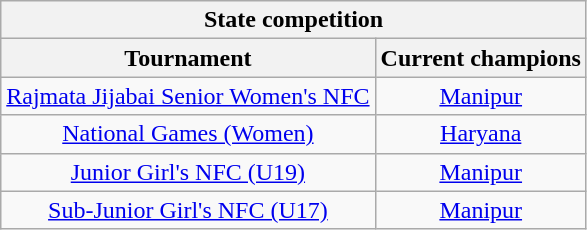<table class="wikitable" style="text-align:center;margin-left:1em;float:center">
<tr>
<th colspan="3">State competition</th>
</tr>
<tr>
<th>Tournament</th>
<th>Current champions</th>
</tr>
<tr>
<td><a href='#'>Rajmata Jijabai Senior Women's NFC</a></td>
<td><a href='#'>Manipur</a></td>
</tr>
<tr>
<td><a href='#'>National Games (Women)</a></td>
<td><a href='#'>Haryana</a></td>
</tr>
<tr>
<td><a href='#'>Junior Girl's NFC (U19)</a></td>
<td><a href='#'>Manipur</a></td>
</tr>
<tr>
<td><a href='#'>Sub-Junior Girl's NFC (U17)</a></td>
<td><a href='#'>Manipur</a></td>
</tr>
</table>
